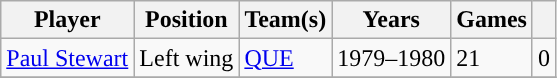<table class="wikitable">
<tr>
<th>Player</th>
<th>Position</th>
<th>Team(s)</th>
<th>Years</th>
<th>Games</th>
<th><a href='#'></a></th>
</tr>
<tr>
<td><a href='#'>Paul Stewart</a></td>
<td>Left wing</td>
<td><a href='#'>QUE</a></td>
<td>1979–1980</td>
<td>21</td>
<td>0</td>
</tr>
<tr>
</tr>
</table>
